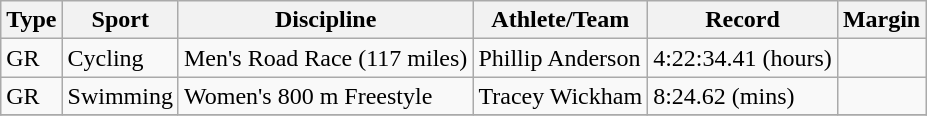<table class="wikitable">
<tr>
<th>Type</th>
<th>Sport</th>
<th>Discipline</th>
<th>Athlete/Team</th>
<th>Record</th>
<th>Margin</th>
</tr>
<tr>
<td>GR</td>
<td>Cycling</td>
<td>Men's Road Race (117 miles)</td>
<td>Phillip Anderson</td>
<td>4:22:34.41 (hours)</td>
<td></td>
</tr>
<tr>
<td>GR</td>
<td>Swimming</td>
<td>Women's 800 m Freestyle</td>
<td>Tracey Wickham</td>
<td>8:24.62 (mins)</td>
<td></td>
</tr>
<tr>
</tr>
</table>
